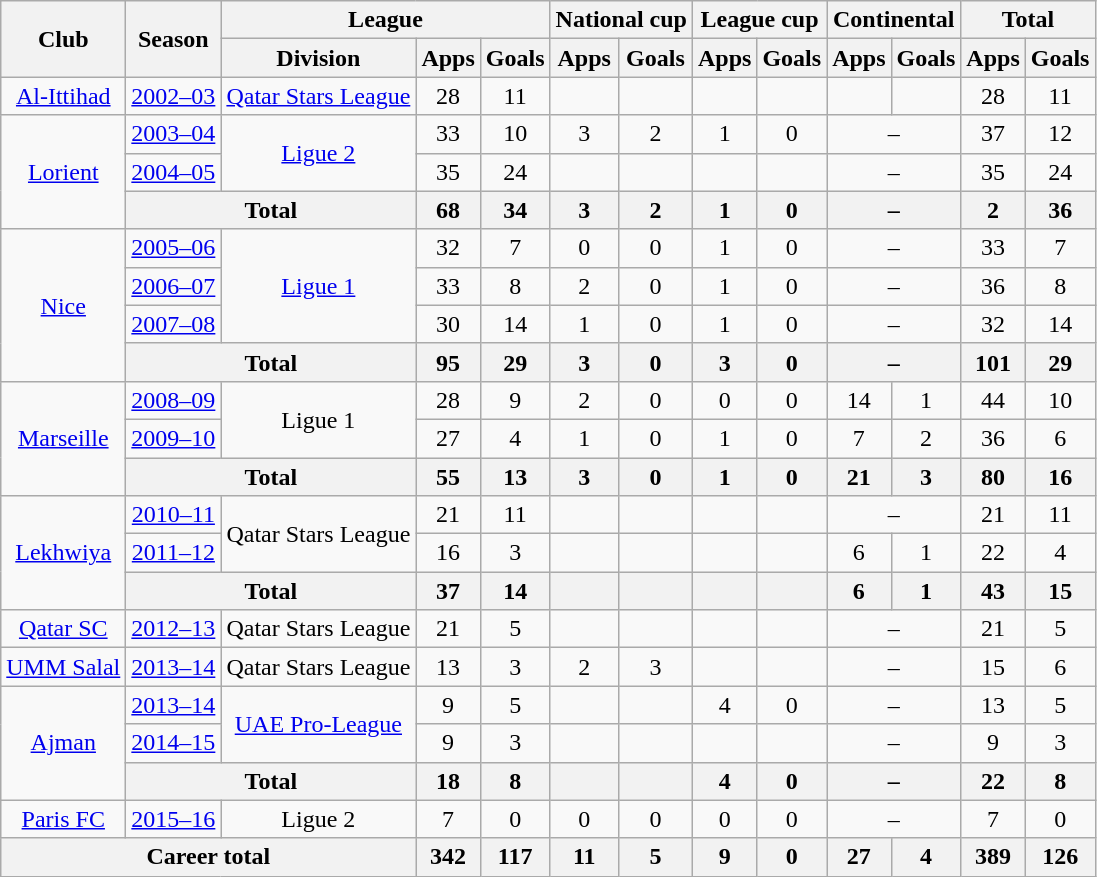<table class="wikitable" style="text-align: center">
<tr>
<th rowspan="2">Club</th>
<th rowspan="2">Season</th>
<th colspan="3">League</th>
<th colspan="2">National cup</th>
<th colspan="2">League cup</th>
<th colspan="2">Continental</th>
<th colspan="2">Total</th>
</tr>
<tr>
<th>Division</th>
<th>Apps</th>
<th>Goals</th>
<th>Apps</th>
<th>Goals</th>
<th>Apps</th>
<th>Goals</th>
<th>Apps</th>
<th>Goals</th>
<th>Apps</th>
<th>Goals</th>
</tr>
<tr>
<td><a href='#'>Al-Ittihad</a></td>
<td><a href='#'>2002–03</a></td>
<td><a href='#'>Qatar Stars League</a></td>
<td>28</td>
<td>11</td>
<td></td>
<td></td>
<td></td>
<td></td>
<td></td>
<td></td>
<td>28</td>
<td>11</td>
</tr>
<tr>
<td rowspan="3"><a href='#'>Lorient</a></td>
<td><a href='#'>2003–04</a></td>
<td rowspan="2"><a href='#'>Ligue 2</a></td>
<td>33</td>
<td>10</td>
<td>3</td>
<td>2</td>
<td>1</td>
<td>0</td>
<td colspan="2">–</td>
<td>37</td>
<td>12</td>
</tr>
<tr>
<td><a href='#'>2004–05</a></td>
<td>35</td>
<td>24</td>
<td></td>
<td></td>
<td></td>
<td></td>
<td colspan="2">–</td>
<td>35</td>
<td>24</td>
</tr>
<tr>
<th colspan="2">Total</th>
<th>68</th>
<th>34</th>
<th>3</th>
<th>2</th>
<th>1</th>
<th>0</th>
<th colspan="2">–</th>
<th>2</th>
<th>36</th>
</tr>
<tr>
<td rowspan="4"><a href='#'>Nice</a></td>
<td><a href='#'>2005–06</a></td>
<td rowspan="3"><a href='#'>Ligue 1</a></td>
<td>32</td>
<td>7</td>
<td>0</td>
<td>0</td>
<td>1</td>
<td>0</td>
<td colspan="2">–</td>
<td>33</td>
<td>7</td>
</tr>
<tr>
<td><a href='#'>2006–07</a></td>
<td>33</td>
<td>8</td>
<td>2</td>
<td>0</td>
<td>1</td>
<td>0</td>
<td colspan="2">–</td>
<td>36</td>
<td>8</td>
</tr>
<tr>
<td><a href='#'>2007–08</a></td>
<td>30</td>
<td>14</td>
<td>1</td>
<td>0</td>
<td>1</td>
<td>0</td>
<td colspan="2">–</td>
<td>32</td>
<td>14</td>
</tr>
<tr>
<th colspan="2">Total</th>
<th>95</th>
<th>29</th>
<th>3</th>
<th>0</th>
<th>3</th>
<th>0</th>
<th colspan="2">–</th>
<th>101</th>
<th>29</th>
</tr>
<tr>
<td rowspan="3"><a href='#'>Marseille</a></td>
<td><a href='#'>2008–09</a></td>
<td rowspan="2">Ligue 1</td>
<td>28</td>
<td>9</td>
<td>2</td>
<td>0</td>
<td>0</td>
<td>0</td>
<td>14</td>
<td>1</td>
<td>44</td>
<td>10</td>
</tr>
<tr>
<td><a href='#'>2009–10</a></td>
<td>27</td>
<td>4</td>
<td>1</td>
<td>0</td>
<td>1</td>
<td>0</td>
<td>7</td>
<td>2</td>
<td>36</td>
<td>6</td>
</tr>
<tr>
<th colspan="2">Total</th>
<th>55</th>
<th>13</th>
<th>3</th>
<th>0</th>
<th>1</th>
<th>0</th>
<th>21</th>
<th>3</th>
<th>80</th>
<th>16</th>
</tr>
<tr>
<td rowspan="3"><a href='#'>Lekhwiya</a></td>
<td><a href='#'>2010–11</a></td>
<td rowspan="2">Qatar Stars League</td>
<td>21</td>
<td>11</td>
<td></td>
<td></td>
<td></td>
<td></td>
<td colspan="2">–</td>
<td>21</td>
<td>11</td>
</tr>
<tr>
<td><a href='#'>2011–12</a></td>
<td>16</td>
<td>3</td>
<td></td>
<td></td>
<td></td>
<td></td>
<td>6</td>
<td>1</td>
<td>22</td>
<td>4</td>
</tr>
<tr>
<th colspan="2">Total</th>
<th>37</th>
<th>14</th>
<th></th>
<th></th>
<th></th>
<th></th>
<th>6</th>
<th>1</th>
<th>43</th>
<th>15</th>
</tr>
<tr>
<td><a href='#'>Qatar SC</a></td>
<td><a href='#'>2012–13</a></td>
<td>Qatar Stars League</td>
<td>21</td>
<td>5</td>
<td></td>
<td></td>
<td></td>
<td></td>
<td colspan="2">–</td>
<td>21</td>
<td>5</td>
</tr>
<tr>
<td><a href='#'>UMM Salal</a></td>
<td><a href='#'>2013–14</a></td>
<td>Qatar Stars League</td>
<td>13</td>
<td>3</td>
<td>2</td>
<td>3</td>
<td></td>
<td></td>
<td colspan="2">–</td>
<td>15</td>
<td>6</td>
</tr>
<tr>
<td rowspan="3"><a href='#'>Ajman</a></td>
<td><a href='#'>2013–14</a></td>
<td rowspan="2"><a href='#'>UAE Pro-League</a></td>
<td>9</td>
<td>5</td>
<td></td>
<td></td>
<td>4</td>
<td>0</td>
<td colspan="2">–</td>
<td>13</td>
<td>5</td>
</tr>
<tr>
<td><a href='#'>2014–15</a></td>
<td>9</td>
<td>3</td>
<td></td>
<td></td>
<td></td>
<td></td>
<td colspan="2">–</td>
<td>9</td>
<td>3</td>
</tr>
<tr>
<th colspan="2">Total</th>
<th>18</th>
<th>8</th>
<th></th>
<th></th>
<th>4</th>
<th>0</th>
<th colspan="2">–</th>
<th>22</th>
<th>8</th>
</tr>
<tr>
<td><a href='#'>Paris FC</a></td>
<td><a href='#'>2015–16</a></td>
<td>Ligue 2</td>
<td>7</td>
<td>0</td>
<td>0</td>
<td>0</td>
<td>0</td>
<td>0</td>
<td colspan="2">–</td>
<td>7</td>
<td>0</td>
</tr>
<tr>
<th colspan="3">Career total</th>
<th>342</th>
<th>117</th>
<th>11</th>
<th>5</th>
<th>9</th>
<th>0</th>
<th>27</th>
<th>4</th>
<th>389</th>
<th>126</th>
</tr>
</table>
